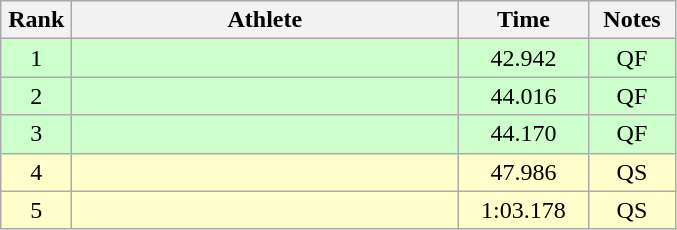<table class=wikitable style="text-align:center">
<tr>
<th width=40>Rank</th>
<th width=250>Athlete</th>
<th width=80>Time</th>
<th width=50>Notes</th>
</tr>
<tr bgcolor="ccffcc">
<td>1</td>
<td align=left></td>
<td>42.942</td>
<td>QF</td>
</tr>
<tr bgcolor="ccffcc">
<td>2</td>
<td align=left></td>
<td>44.016</td>
<td>QF</td>
</tr>
<tr bgcolor="ccffcc">
<td>3</td>
<td align=left></td>
<td>44.170</td>
<td>QF</td>
</tr>
<tr bgcolor="#ffffcc">
<td>4</td>
<td align=left></td>
<td>47.986</td>
<td>QS</td>
</tr>
<tr bgcolor="#ffffcc">
<td>5</td>
<td align=left></td>
<td>1:03.178</td>
<td>QS</td>
</tr>
</table>
